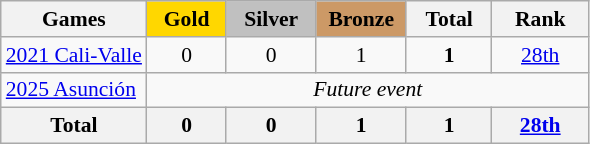<table class="wikitable" style="text-align:center; font-size:90%;">
<tr>
<th>Games</th>
<td style="background:gold; width:3.2em; font-weight:bold;">Gold</td>
<td style="background:silver; width:3.7em; font-weight:bold;">Silver</td>
<td style="background:#c96; width:3.7em; font-weight:bold;">Bronze</td>
<th style="width:3.5em; font-weight:bold;">Total</th>
<th style="width:4em; font-weight:bold;">Rank</th>
</tr>
<tr>
<td align=left> <a href='#'>2021 Cali-Valle</a></td>
<td>0</td>
<td>0</td>
<td>1</td>
<td><strong>1</strong></td>
<td><a href='#'>28th</a></td>
</tr>
<tr>
<td align=left> <a href='#'>2025 Asunción</a></td>
<td colspan="5"><em>Future event</em></td>
</tr>
<tr>
<th>Total</th>
<th>0</th>
<th>0</th>
<th>1</th>
<th>1</th>
<th><a href='#'>28th</a></th>
</tr>
</table>
